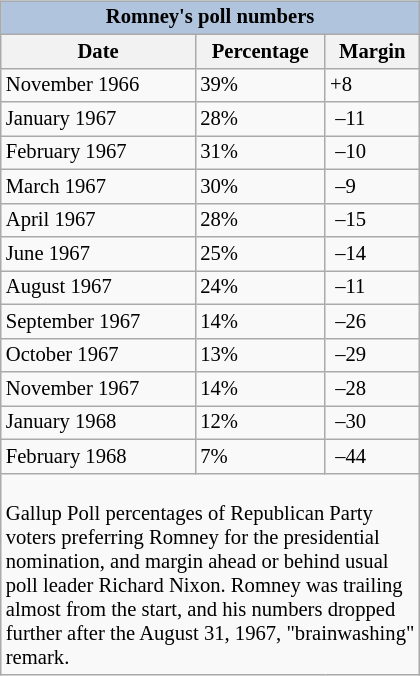<table class="wikitable" style="text-align:left; float:right; font-size:86%; margin: .33em 0 0 .4em;">
<tr>
<th style="background:#B0C4DE" colspan="3"><span>Romney's poll numbers</span></th>
</tr>
<tr>
<th style="width:100px;">Date</th>
<th style="width:50px; white-space:nowrap;">Percentage</th>
<th style="width:45px; white-space:nowrap;">Margin</th>
</tr>
<tr>
<td>November 1966</td>
<td>39%</td>
<td>+8</td>
</tr>
<tr>
<td>January 1967</td>
<td>28%</td>
<td> –11</td>
</tr>
<tr>
<td>February 1967</td>
<td>31%</td>
<td> –10</td>
</tr>
<tr>
<td>March 1967</td>
<td>30%</td>
<td> –9</td>
</tr>
<tr>
<td>April 1967</td>
<td>28%</td>
<td> –15</td>
</tr>
<tr>
<td>June 1967</td>
<td>25%</td>
<td> –14</td>
</tr>
<tr>
<td>August 1967</td>
<td>24%</td>
<td> –11</td>
</tr>
<tr>
<td style=white-space:nowrap>September 1967</td>
<td>14%</td>
<td> –26</td>
</tr>
<tr>
<td>October 1967</td>
<td>13%</td>
<td> –29</td>
</tr>
<tr>
<td>November 1967</td>
<td>14%</td>
<td> –28</td>
</tr>
<tr>
<td>January 1968</td>
<td>12%</td>
<td> –30</td>
</tr>
<tr>
<td>February 1968</td>
<td>7%</td>
<td> –44</td>
</tr>
<tr>
<td colspan="3" style="text-align:left; white-space:nowrap;"><br>Gallup Poll percentages of Republican Party<br>
voters preferring Romney for the presidential<br>
nomination, and margin ahead or behind usual<br>
poll leader Richard Nixon. Romney was trailing<br>
almost from the start, and his numbers dropped<br>
further after the August 31, 1967, "brainwashing"<br>
remark.</td>
</tr>
</table>
